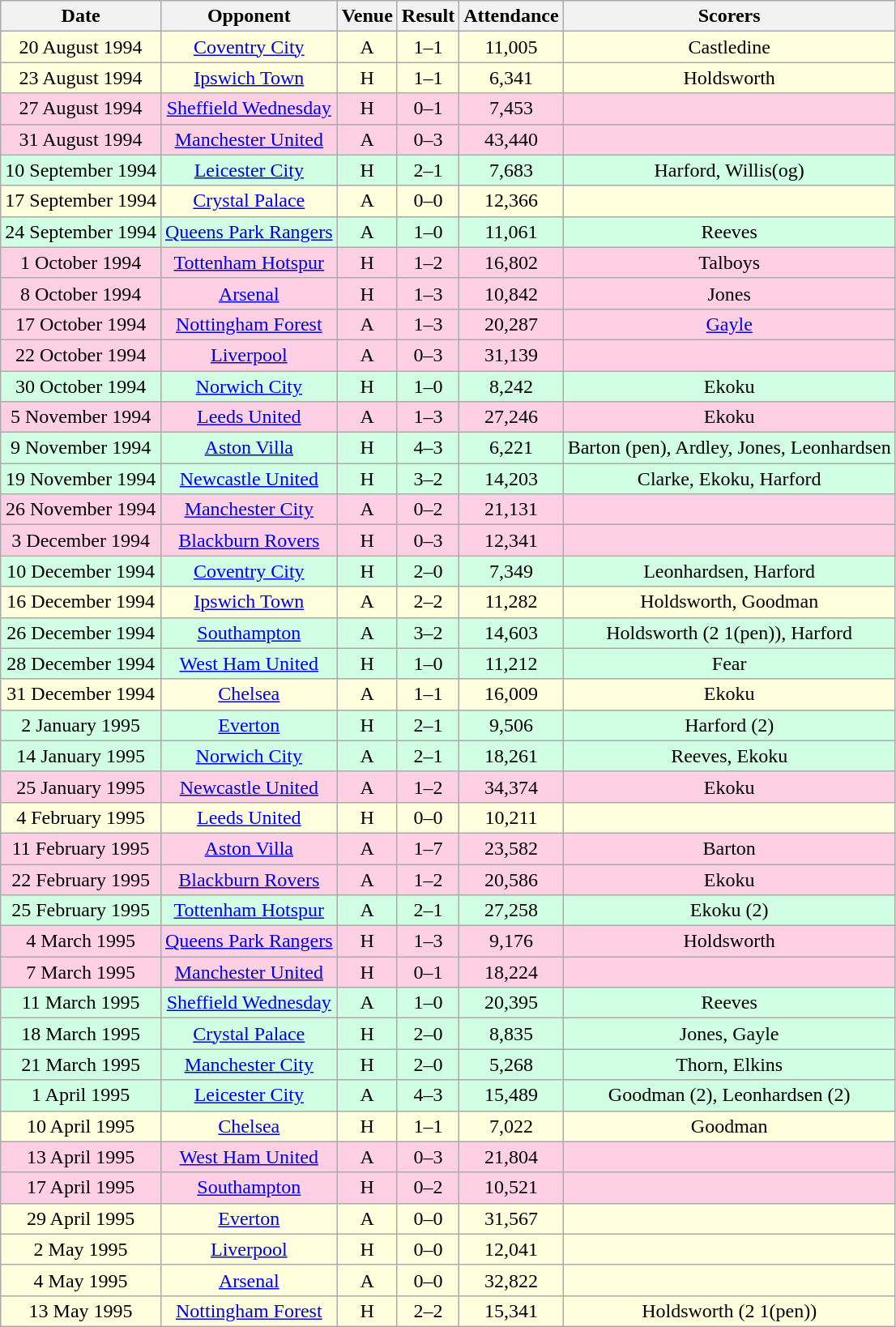<table class="wikitable sortable" style="text-align:center;">
<tr>
<th>Date</th>
<th>Opponent</th>
<th>Venue</th>
<th>Result</th>
<th>Attendance</th>
<th>Scorers</th>
</tr>
<tr style="background:#ffffdd;">
<td>20 August 1994</td>
<td><a href='#'>Coventry City</a></td>
<td>A</td>
<td>1–1</td>
<td>11,005</td>
<td>Castledine</td>
</tr>
<tr style="background:#ffffdd;">
<td>23 August 1994</td>
<td><a href='#'>Ipswich Town</a></td>
<td>H</td>
<td>1–1</td>
<td>6,341</td>
<td>Holdsworth</td>
</tr>
<tr style="background:#ffd0e3;">
<td>27 August 1994</td>
<td><a href='#'>Sheffield Wednesday</a></td>
<td>H</td>
<td>0–1</td>
<td>7,453</td>
<td></td>
</tr>
<tr style="background:#ffd0e3;">
<td>31 August 1994</td>
<td><a href='#'>Manchester United</a></td>
<td>A</td>
<td>0–3</td>
<td>43,440</td>
<td></td>
</tr>
<tr style="background:#d0ffe3;">
<td>10 September 1994</td>
<td><a href='#'>Leicester City</a></td>
<td>H</td>
<td>2–1</td>
<td>7,683</td>
<td>Harford, Willis(og)</td>
</tr>
<tr style="background:#ffffdd;">
<td>17 September 1994</td>
<td><a href='#'>Crystal Palace</a></td>
<td>A</td>
<td>0–0</td>
<td>12,366</td>
<td></td>
</tr>
<tr style="background:#d0ffe3;">
<td>24 September 1994</td>
<td><a href='#'>Queens Park Rangers</a></td>
<td>A</td>
<td>1–0</td>
<td>11,061</td>
<td>Reeves</td>
</tr>
<tr style="background:#ffd0e3;">
<td>1 October 1994</td>
<td><a href='#'>Tottenham Hotspur</a></td>
<td>H</td>
<td>1–2</td>
<td>16,802</td>
<td>Talboys</td>
</tr>
<tr style="background:#ffd0e3;">
<td>8 October 1994</td>
<td><a href='#'>Arsenal</a></td>
<td>H</td>
<td>1–3</td>
<td>10,842</td>
<td>Jones</td>
</tr>
<tr style="background:#ffd0e3;">
<td>17 October 1994</td>
<td><a href='#'>Nottingham Forest</a></td>
<td>A</td>
<td>1–3</td>
<td>20,287</td>
<td><a href='#'>Gayle</a></td>
</tr>
<tr style="background:#ffd0e3;">
<td>22 October 1994</td>
<td><a href='#'>Liverpool</a></td>
<td>A</td>
<td>0–3</td>
<td>31,139</td>
<td></td>
</tr>
<tr style="background:#d0ffe3;">
<td>30 October 1994</td>
<td><a href='#'>Norwich City</a></td>
<td>H</td>
<td>1–0</td>
<td>8,242</td>
<td>Ekoku</td>
</tr>
<tr style="background:#ffd0e3;">
<td>5 November 1994</td>
<td><a href='#'>Leeds United</a></td>
<td>A</td>
<td>1–3</td>
<td>27,246</td>
<td>Ekoku</td>
</tr>
<tr style="background:#d0ffe3;">
<td>9 November 1994</td>
<td><a href='#'>Aston Villa</a></td>
<td>H</td>
<td>4–3</td>
<td>6,221</td>
<td>Barton (pen), Ardley, Jones, Leonhardsen</td>
</tr>
<tr style="background:#d0ffe3;">
<td>19 November 1994</td>
<td><a href='#'>Newcastle United</a></td>
<td>H</td>
<td>3–2</td>
<td>14,203</td>
<td>Clarke, Ekoku, Harford</td>
</tr>
<tr style="background:#ffd0e3;">
<td>26 November 1994</td>
<td><a href='#'>Manchester City</a></td>
<td>A</td>
<td>0–2</td>
<td>21,131</td>
<td></td>
</tr>
<tr style="background:#ffd0e3;">
<td>3 December 1994</td>
<td><a href='#'>Blackburn Rovers</a></td>
<td>H</td>
<td>0–3</td>
<td>12,341</td>
<td></td>
</tr>
<tr style="background:#d0ffe3;">
<td>10 December 1994</td>
<td><a href='#'>Coventry City</a></td>
<td>H</td>
<td>2–0</td>
<td>7,349</td>
<td>Leonhardsen, Harford</td>
</tr>
<tr style="background:#ffffdd;">
<td>16 December 1994</td>
<td><a href='#'>Ipswich Town</a></td>
<td>A</td>
<td>2–2</td>
<td>11,282</td>
<td>Holdsworth, Goodman</td>
</tr>
<tr style="background:#d0ffe3;">
<td>26 December 1994</td>
<td><a href='#'>Southampton</a></td>
<td>A</td>
<td>3–2</td>
<td>14,603</td>
<td>Holdsworth (2 1(pen)), Harford</td>
</tr>
<tr style="background:#d0ffe3;">
<td>28 December 1994</td>
<td><a href='#'>West Ham United</a></td>
<td>H</td>
<td>1–0</td>
<td>11,212</td>
<td>Fear</td>
</tr>
<tr style="background:#ffffdd;">
<td>31 December 1994</td>
<td><a href='#'>Chelsea</a></td>
<td>A</td>
<td>1–1</td>
<td>16,009</td>
<td>Ekoku</td>
</tr>
<tr style="background:#d0ffe3;">
<td>2 January 1995</td>
<td><a href='#'>Everton</a></td>
<td>H</td>
<td>2–1</td>
<td>9,506</td>
<td>Harford (2)</td>
</tr>
<tr style="background:#d0ffe3;">
<td>14 January 1995</td>
<td><a href='#'>Norwich City</a></td>
<td>A</td>
<td>2–1</td>
<td>18,261</td>
<td>Reeves, Ekoku</td>
</tr>
<tr style="background:#ffd0e3;">
<td>25 January 1995</td>
<td><a href='#'>Newcastle United</a></td>
<td>A</td>
<td>1–2</td>
<td>34,374</td>
<td>Ekoku</td>
</tr>
<tr style="background:#ffffdd;">
<td>4 February 1995</td>
<td><a href='#'>Leeds United</a></td>
<td>H</td>
<td>0–0</td>
<td>10,211</td>
<td></td>
</tr>
<tr style="background:#ffd0e3;">
<td>11 February 1995</td>
<td><a href='#'>Aston Villa</a></td>
<td>A</td>
<td>1–7</td>
<td>23,582</td>
<td>Barton</td>
</tr>
<tr style="background:#ffd0e3;">
<td>22 February 1995</td>
<td><a href='#'>Blackburn Rovers</a></td>
<td>A</td>
<td>1–2</td>
<td>20,586</td>
<td>Ekoku</td>
</tr>
<tr style="background:#d0ffe3;">
<td>25 February 1995</td>
<td><a href='#'>Tottenham Hotspur</a></td>
<td>A</td>
<td>2–1</td>
<td>27,258</td>
<td>Ekoku (2)</td>
</tr>
<tr style="background:#ffd0e3;">
<td>4 March 1995</td>
<td><a href='#'>Queens Park Rangers</a></td>
<td>H</td>
<td>1–3</td>
<td>9,176</td>
<td>Holdsworth</td>
</tr>
<tr style="background:#ffd0e3;">
<td>7 March 1995</td>
<td><a href='#'>Manchester United</a></td>
<td>H</td>
<td>0–1</td>
<td>18,224</td>
<td></td>
</tr>
<tr style="background:#d0ffe3;">
<td>11 March 1995</td>
<td><a href='#'>Sheffield Wednesday</a></td>
<td>A</td>
<td>1–0</td>
<td>20,395</td>
<td>Reeves</td>
</tr>
<tr style="background:#d0ffe3;">
<td>18 March 1995</td>
<td><a href='#'>Crystal Palace</a></td>
<td>H</td>
<td>2–0</td>
<td>8,835</td>
<td>Jones, Gayle</td>
</tr>
<tr style="background:#d0ffe3;">
<td>21 March 1995</td>
<td><a href='#'>Manchester City</a></td>
<td>H</td>
<td>2–0</td>
<td>5,268</td>
<td>Thorn, Elkins</td>
</tr>
<tr style="background:#d0ffe3;">
<td>1 April 1995</td>
<td><a href='#'>Leicester City</a></td>
<td>A</td>
<td>4–3</td>
<td>15,489</td>
<td>Goodman (2), Leonhardsen (2)</td>
</tr>
<tr style="background:#ffffdd;">
<td>10 April 1995</td>
<td><a href='#'>Chelsea</a></td>
<td>H</td>
<td>1–1</td>
<td>7,022</td>
<td>Goodman</td>
</tr>
<tr style="background:#ffd0e3;">
<td>13 April 1995</td>
<td><a href='#'>West Ham United</a></td>
<td>A</td>
<td>0–3</td>
<td>21,804</td>
<td></td>
</tr>
<tr style="background:#ffd0e3;">
<td>17 April 1995</td>
<td><a href='#'>Southampton</a></td>
<td>H</td>
<td>0–2</td>
<td>10,521</td>
<td></td>
</tr>
<tr style="background:#ffffdd;">
<td>29 April 1995</td>
<td><a href='#'>Everton</a></td>
<td>A</td>
<td>0–0</td>
<td>31,567</td>
<td></td>
</tr>
<tr style="background:#ffffdd;">
<td>2 May 1995</td>
<td><a href='#'>Liverpool</a></td>
<td>H</td>
<td>0–0</td>
<td>12,041</td>
<td></td>
</tr>
<tr style="background:#ffffdd;">
<td>4 May 1995</td>
<td><a href='#'>Arsenal</a></td>
<td>A</td>
<td>0–0</td>
<td>32,822</td>
<td></td>
</tr>
<tr style="background:#ffffdd;">
<td>13 May 1995</td>
<td><a href='#'>Nottingham Forest</a></td>
<td>H</td>
<td>2–2</td>
<td>15,341</td>
<td>Holdsworth (2 1(pen))</td>
</tr>
</table>
